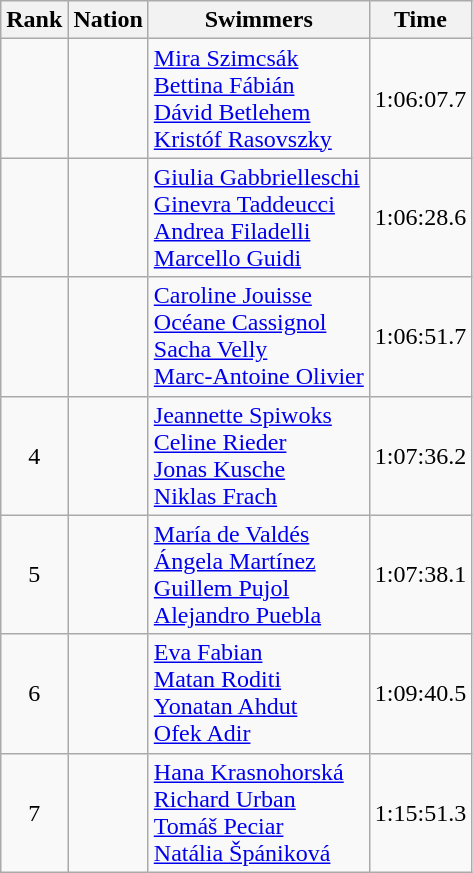<table class="wikitable sortable" style="text-align:center">
<tr>
<th>Rank</th>
<th>Nation</th>
<th>Swimmers</th>
<th>Time</th>
</tr>
<tr>
<td></td>
<td align=left></td>
<td align=left><a href='#'>Mira Szimcsák</a><br><a href='#'>Bettina Fábián</a><br><a href='#'>Dávid Betlehem</a><br><a href='#'>Kristóf Rasovszky</a></td>
<td>1:06:07.7</td>
</tr>
<tr>
<td></td>
<td align=left></td>
<td align=left><a href='#'>Giulia Gabbrielleschi</a><br><a href='#'>Ginevra Taddeucci</a><br><a href='#'>Andrea Filadelli</a> <br><a href='#'>Marcello Guidi</a></td>
<td>1:06:28.6</td>
</tr>
<tr>
<td></td>
<td align=left></td>
<td align=left><a href='#'>Caroline Jouisse</a> <br><a href='#'>Océane Cassignol</a><br><a href='#'>Sacha Velly</a><br><a href='#'>Marc-Antoine Olivier</a></td>
<td>1:06:51.7</td>
</tr>
<tr>
<td>4</td>
<td align=left></td>
<td align=left><a href='#'>Jeannette Spiwoks</a> <br><a href='#'>Celine Rieder</a><br><a href='#'>Jonas Kusche</a><br><a href='#'>Niklas Frach</a></td>
<td>1:07:36.2</td>
</tr>
<tr>
<td>5</td>
<td align=left></td>
<td align=left><a href='#'>María de Valdés</a><br><a href='#'>Ángela Martínez</a><br><a href='#'>Guillem Pujol</a><br><a href='#'>Alejandro Puebla</a></td>
<td>1:07:38.1</td>
</tr>
<tr>
<td>6</td>
<td align=left></td>
<td align=left><a href='#'>Eva Fabian</a><br><a href='#'>Matan Roditi</a><br><a href='#'>Yonatan Ahdut</a><br><a href='#'>Ofek Adir</a></td>
<td>1:09:40.5</td>
</tr>
<tr>
<td>7</td>
<td align=left></td>
<td align=left><a href='#'>Hana Krasnohorská</a><br><a href='#'>Richard Urban</a><br><a href='#'>Tomáš Peciar</a><br><a href='#'>Natália Špániková</a></td>
<td>1:15:51.3</td>
</tr>
</table>
